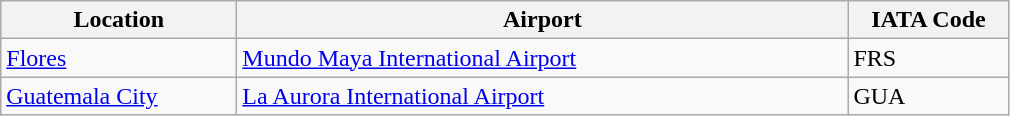<table class="wikitable">
<tr>
<th scope="col" style="width:150px;"><strong>Location</strong></th>
<th scope="col" style="width:400px;"><strong>Airport</strong></th>
<th scope="col" style="width:100px;"><strong>IATA Code</strong></th>
</tr>
<tr>
<td><a href='#'>Flores</a></td>
<td><a href='#'>Mundo Maya International Airport</a></td>
<td>FRS</td>
</tr>
<tr>
<td><a href='#'>Guatemala City</a></td>
<td><a href='#'>La Aurora International Airport</a></td>
<td>GUA</td>
</tr>
</table>
